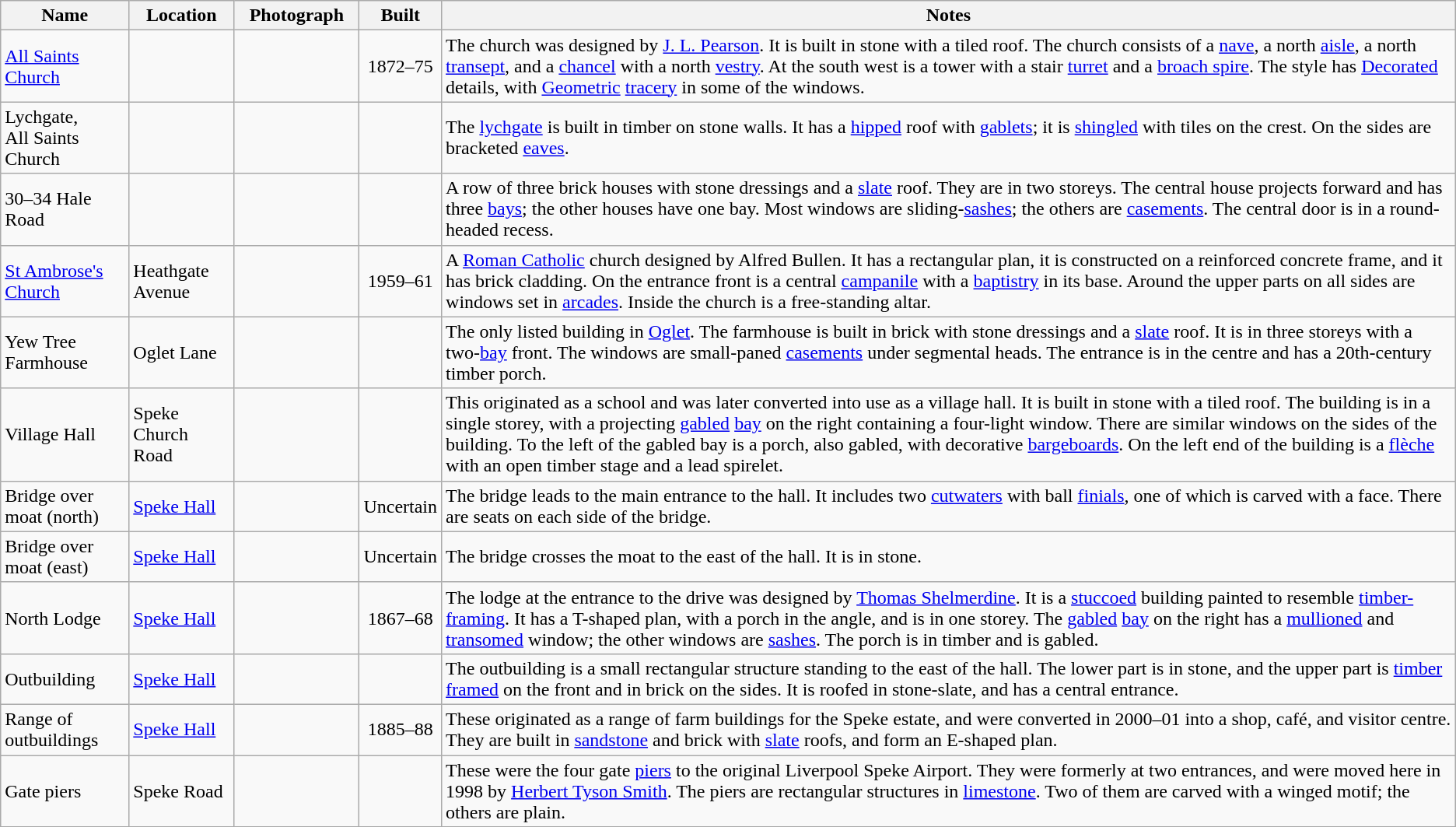<table class="wikitable sortable plainrowheaders">
<tr>
<th style="background: width="10%">Name</th>
<th style="background: width="15%">Location</th>
<th scope="col"  style="width:100px" class="unsortable">Photograph</th>
<th style="background: width="10%">Built</th>
<th class="unsortable" style="background: width="40%">Notes</th>
</tr>
<tr>
<td><a href='#'>All Saints Church</a></td>
<td><br><small></small></td>
<td></td>
<td align="center">1872–75</td>
<td>The church was designed by <a href='#'>J. L. Pearson</a>.  It is built in stone with a tiled roof.  The church consists of a <a href='#'>nave</a>, a north <a href='#'>aisle</a>, a north <a href='#'>transept</a>, and a <a href='#'>chancel</a> with a north <a href='#'>vestry</a>.  At the south west is a tower with a stair <a href='#'>turret</a> and a <a href='#'>broach spire</a>.  The style has <a href='#'>Decorated</a> details, with <a href='#'>Geometric</a> <a href='#'>tracery</a> in some of the windows.</td>
</tr>
<tr>
<td>Lychgate,<br>All Saints Church</td>
<td><br><small></small></td>
<td></td>
<td align="center"></td>
<td>The <a href='#'>lychgate</a> is built in timber on stone walls.  It has a <a href='#'>hipped</a> roof with <a href='#'>gablets</a>; it is <a href='#'>shingled</a> with tiles on the crest.  On the sides are bracketed <a href='#'>eaves</a>.</td>
</tr>
<tr>
<td>30–34 Hale Road</td>
<td><br><small></small></td>
<td></td>
<td align="center"></td>
<td>A row of three brick houses with stone dressings and a <a href='#'>slate</a> roof.  They are in two storeys.  The central house projects forward and has three <a href='#'>bays</a>; the other houses have one bay.  Most windows are sliding-<a href='#'>sashes</a>; the others are <a href='#'>casements</a>.  The central door is in a round-headed recess.</td>
</tr>
<tr>
<td><a href='#'>St Ambrose's Church</a></td>
<td>Heathgate Avenue<br><small></small></td>
<td></td>
<td align="center">1959–61</td>
<td>A <a href='#'>Roman Catholic</a> church designed by Alfred Bullen.  It has a rectangular plan, it is constructed on a reinforced concrete frame, and it has brick cladding.  On the entrance front is a central <a href='#'>campanile</a> with a <a href='#'>baptistry</a> in its base.  Around the upper parts on all sides are windows set in <a href='#'>arcades</a>.  Inside the church is a free-standing altar.</td>
</tr>
<tr>
<td>Yew Tree Farmhouse</td>
<td>Oglet Lane<br><small></small></td>
<td></td>
<td align="center"></td>
<td>The only listed building in <a href='#'>Oglet</a>. The farmhouse is built in brick with stone dressings and a <a href='#'>slate</a> roof.  It is in three storeys with a two-<a href='#'>bay</a> front.  The windows are small-paned <a href='#'>casements</a> under segmental heads.  The entrance is in the centre and has a 20th-century timber porch.</td>
</tr>
<tr>
<td>Village Hall</td>
<td>Speke Church Road<br><small></small></td>
<td></td>
<td align="center"></td>
<td>This originated as a school and was later converted into use as a village hall.  It is built in stone with a tiled roof.  The building is in a single storey, with a projecting <a href='#'>gabled</a> <a href='#'>bay</a> on the right containing a four-light window. There are similar windows on the sides of the building.  To the left of the gabled bay is a porch, also gabled, with decorative <a href='#'>bargeboards</a>.  On the left end of the building is a <a href='#'>flèche</a> with an open timber stage and a lead spirelet.</td>
</tr>
<tr>
<td>Bridge over moat (north)</td>
<td><a href='#'>Speke Hall</a><br><small></small></td>
<td></td>
<td align="center">Uncertain</td>
<td>The bridge leads to the main entrance to the hall.  It includes two <a href='#'>cutwaters</a> with ball <a href='#'>finials</a>, one of which is carved with a face.  There are seats on each side of the bridge.</td>
</tr>
<tr>
<td>Bridge over moat (east)</td>
<td><a href='#'>Speke Hall</a><br><small></small></td>
<td></td>
<td align="center">Uncertain</td>
<td>The bridge crosses the moat to the east of the hall.  It is in stone.</td>
</tr>
<tr>
<td>North Lodge</td>
<td><a href='#'>Speke Hall</a><br><small></small></td>
<td></td>
<td align="center">1867–68</td>
<td>The lodge at the entrance to the drive was designed by <a href='#'>Thomas Shelmerdine</a>.  It is a <a href='#'>stuccoed</a> building painted to resemble <a href='#'>timber-framing</a>.  It has a T-shaped plan, with a porch in the angle, and is in one storey.  The <a href='#'>gabled</a> <a href='#'>bay</a> on the right has a <a href='#'>mullioned</a> and <a href='#'>transomed</a> window; the other windows are <a href='#'>sashes</a>.  The porch is in timber and is gabled.</td>
</tr>
<tr>
<td>Outbuilding</td>
<td><a href='#'>Speke Hall</a><br><small></small></td>
<td></td>
<td align="center"></td>
<td>The outbuilding is a small rectangular structure standing to the east of the hall.  The lower part is in stone, and the upper part is <a href='#'>timber framed</a> on the front and in brick on the sides.  It is roofed in stone-slate, and has a central entrance.</td>
</tr>
<tr>
<td>Range of outbuildings</td>
<td><a href='#'>Speke Hall</a><br><small></small></td>
<td></td>
<td align="center">1885–88</td>
<td>These originated as a range of farm buildings for the Speke estate, and were converted in 2000–01 into a shop, café, and visitor centre.  They are built in <a href='#'>sandstone</a> and brick with <a href='#'>slate</a> roofs, and form an E-shaped plan.</td>
</tr>
<tr>
<td>Gate piers</td>
<td>Speke Road<br><small></small></td>
<td></td>
<td align="center"></td>
<td>These were the four gate <a href='#'>piers</a> to the original Liverpool Speke Airport.  They were formerly at two entrances, and were moved here in 1998 by <a href='#'>Herbert Tyson Smith</a>.  The piers are rectangular structures in <a href='#'>limestone</a>.  Two of them are carved with a winged motif; the others are plain.</td>
</tr>
<tr>
</tr>
</table>
